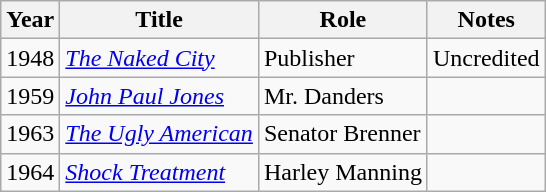<table class="wikitable">
<tr>
<th>Year</th>
<th>Title</th>
<th>Role</th>
<th>Notes</th>
</tr>
<tr>
<td>1948</td>
<td><em><a href='#'>The Naked City</a></em></td>
<td>Publisher</td>
<td>Uncredited</td>
</tr>
<tr>
<td>1959</td>
<td><em><a href='#'>John Paul Jones</a></em></td>
<td>Mr. Danders</td>
<td></td>
</tr>
<tr>
<td>1963</td>
<td><em><a href='#'>The Ugly American</a></em></td>
<td>Senator Brenner</td>
<td></td>
</tr>
<tr>
<td>1964</td>
<td><em><a href='#'>Shock Treatment</a></em></td>
<td>Harley Manning</td>
<td></td>
</tr>
</table>
